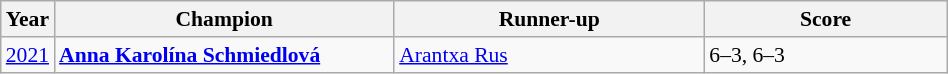<table class="wikitable" style="font-size:90%">
<tr>
<th>Year</th>
<th width="220">Champion</th>
<th width="200">Runner-up</th>
<th width="155">Score</th>
</tr>
<tr>
<td><a href='#'>2021</a></td>
<td> <strong><a href='#'>Anna Karolína Schmiedlová</a></strong></td>
<td> <a href='#'>Arantxa Rus</a></td>
<td>6–3, 6–3</td>
</tr>
</table>
